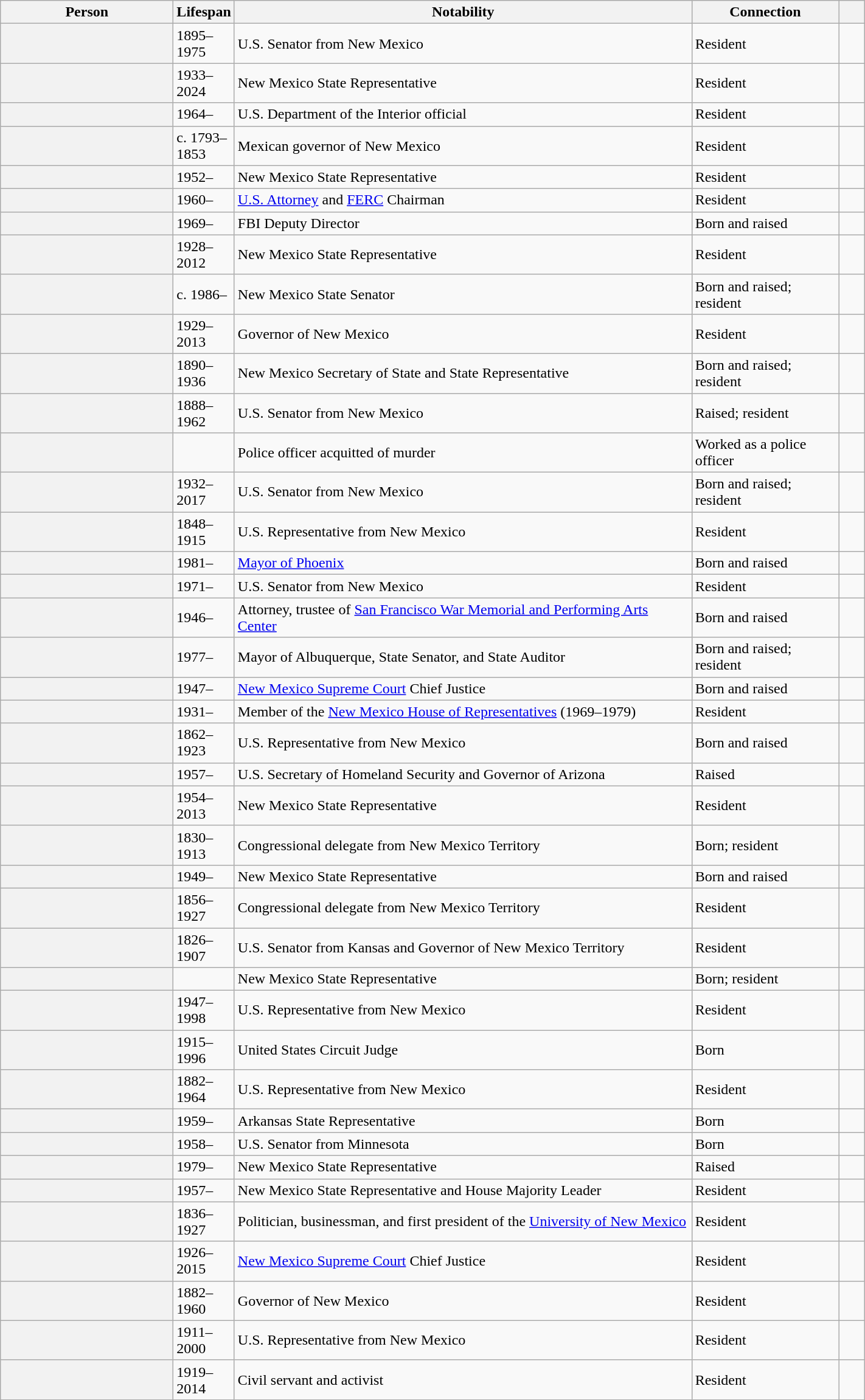<table class="wikitable plainrowheaders sortable" style="margin-right: 0; width:75%;">
<tr>
<th scope="col" width="20%">Person</th>
<th scope="col" width="6%">Lifespan</th>
<th scope="col">Notability</th>
<th scope="col" width="17%">Connection</th>
<th scope="col" class="unsortable" width="3%"></th>
</tr>
<tr>
<th scope="row"></th>
<td>1895–1975</td>
<td>U.S. Senator from New Mexico</td>
<td>Resident</td>
<td style="text-align:center;"></td>
</tr>
<tr>
<th scope="row"></th>
<td>1933–2024</td>
<td>New Mexico State Representative</td>
<td>Resident</td>
<td style="text-align:center;"></td>
</tr>
<tr>
<th scope="row"></th>
<td>1964–</td>
<td>U.S. Department of the Interior official</td>
<td>Resident</td>
<td style="text-align:center;"></td>
</tr>
<tr>
<th scope="row"></th>
<td>c. 1793–1853</td>
<td>Mexican governor of New Mexico</td>
<td>Resident</td>
<td style="text-align:center;"></td>
</tr>
<tr>
<th scope="row"></th>
<td>1952–</td>
<td>New Mexico State Representative</td>
<td>Resident</td>
<td style="text-align:center;"></td>
</tr>
<tr>
<th scope="row"></th>
<td>1960–</td>
<td><a href='#'>U.S. Attorney</a> and <a href='#'>FERC</a> Chairman</td>
<td>Resident</td>
<td style="text-align:center;"></td>
</tr>
<tr>
<th scope="row"></th>
<td>1969–</td>
<td>FBI Deputy Director</td>
<td>Born and raised</td>
<td style="text-align:center;"></td>
</tr>
<tr>
<th scope="row"></th>
<td>1928–2012</td>
<td>New Mexico State Representative</td>
<td>Resident</td>
<td style="text-align:center;"></td>
</tr>
<tr>
<th scope="row"></th>
<td>c. 1986–</td>
<td>New Mexico State Senator</td>
<td>Born and raised; resident</td>
<td style="text-align:center;"></td>
</tr>
<tr>
<th scope="row"></th>
<td>1929–2013</td>
<td>Governor of New Mexico</td>
<td>Resident</td>
<td style="text-align:center;"></td>
</tr>
<tr>
<th scope="row"></th>
<td>1890–1936</td>
<td>New Mexico Secretary of State and State Representative</td>
<td>Born and raised; resident</td>
<td style="text-align:center;"></td>
</tr>
<tr>
<th scope="row"></th>
<td>1888–1962</td>
<td>U.S. Senator from New Mexico</td>
<td>Raised; resident</td>
<td style="text-align:center;"></td>
</tr>
<tr>
<th scope="row"></th>
<td></td>
<td>Police officer acquitted of murder</td>
<td>Worked as a police officer</td>
<td style="text-align:center;"></td>
</tr>
<tr>
<th scope="row"></th>
<td>1932–2017</td>
<td>U.S. Senator from New Mexico</td>
<td>Born and raised; resident</td>
<td style="text-align:center;"></td>
</tr>
<tr>
<th scope="row"></th>
<td>1848–1915</td>
<td>U.S. Representative from New Mexico</td>
<td>Resident</td>
<td style="text-align:center;"></td>
</tr>
<tr>
<th scope="row"></th>
<td>1981–</td>
<td><a href='#'>Mayor of Phoenix</a></td>
<td>Born and raised</td>
<td style="text-align:center;"></td>
</tr>
<tr>
<th scope="row"></th>
<td>1971–</td>
<td>U.S. Senator from New Mexico</td>
<td>Resident</td>
<td style="text-align:center;"></td>
</tr>
<tr>
<th scope="row"></th>
<td>1946–</td>
<td>Attorney, trustee of <a href='#'>San Francisco War Memorial and Performing Arts Center</a></td>
<td>Born and raised</td>
<td style="text-align:center;"></td>
</tr>
<tr>
<th scope="row"></th>
<td>1977–</td>
<td>Mayor of Albuquerque, State Senator, and State Auditor</td>
<td>Born and raised; resident</td>
<td style="text-align:center;"></td>
</tr>
<tr>
<th scope="row"></th>
<td>1947–</td>
<td><a href='#'>New Mexico Supreme Court</a> Chief Justice</td>
<td>Born and raised</td>
<td style="text-align:center;"></td>
</tr>
<tr>
<th scope="row"></th>
<td>1931–</td>
<td>Member of the <a href='#'>New Mexico House of Representatives</a> (1969–1979)</td>
<td>Resident</td>
<td style="text-align:center;"></td>
</tr>
<tr>
<th scope="row"></th>
<td>1862–1923</td>
<td>U.S. Representative from New Mexico</td>
<td>Born and raised</td>
<td style="text-align:center;"></td>
</tr>
<tr>
<th scope="row"></th>
<td>1957–</td>
<td>U.S. Secretary of Homeland Security and Governor of Arizona</td>
<td>Raised</td>
<td style="text-align:center;"></td>
</tr>
<tr>
<th scope="row"></th>
<td>1954–2013</td>
<td>New Mexico State Representative</td>
<td>Resident</td>
<td style="text-align:center;"></td>
</tr>
<tr>
<th scope="row"></th>
<td>1830–1913</td>
<td>Congressional delegate from New Mexico Territory</td>
<td>Born; resident</td>
<td style="text-align:center;"></td>
</tr>
<tr>
<th scope="row"></th>
<td>1949–</td>
<td>New Mexico State Representative</td>
<td>Born and raised</td>
<td style="text-align:center;"></td>
</tr>
<tr>
<th scope="row"></th>
<td>1856–1927</td>
<td>Congressional delegate from New Mexico Territory</td>
<td>Resident</td>
<td style="text-align:center;"></td>
</tr>
<tr>
<th scope="row"></th>
<td>1826–1907</td>
<td>U.S. Senator from Kansas and Governor of New Mexico Territory</td>
<td>Resident</td>
<td style="text-align:center;"></td>
</tr>
<tr>
<th scope="row"></th>
<td></td>
<td>New Mexico State Representative</td>
<td>Born; resident</td>
<td style="text-align:center;"></td>
</tr>
<tr>
<th scope="row"></th>
<td>1947–1998</td>
<td>U.S. Representative from New Mexico</td>
<td>Resident</td>
<td style="text-align:center;"></td>
</tr>
<tr>
<th scope="row"></th>
<td>1915–1996</td>
<td>United States Circuit Judge</td>
<td>Born</td>
<td style="text-align:center;"></td>
</tr>
<tr>
<th scope="row"></th>
<td>1882–1964</td>
<td>U.S. Representative from New Mexico</td>
<td>Resident</td>
<td style="text-align:center;"></td>
</tr>
<tr>
<th scope="row"></th>
<td>1959–</td>
<td>Arkansas State Representative</td>
<td>Born</td>
<td style="text-align:center;"></td>
</tr>
<tr>
<th scope="row"></th>
<td>1958–</td>
<td>U.S. Senator from Minnesota</td>
<td>Born</td>
<td style="text-align:center;"></td>
</tr>
<tr>
<th scope="row"></th>
<td>1979–</td>
<td>New Mexico State Representative</td>
<td>Raised</td>
<td style="text-align:center;"></td>
</tr>
<tr>
<th scope="row"></th>
<td>1957–</td>
<td>New Mexico State Representative and House Majority Leader</td>
<td>Resident</td>
<td style="text-align:center;"></td>
</tr>
<tr>
<th scope="row"></th>
<td>1836–1927</td>
<td>Politician, businessman, and first president of the <a href='#'>University of New Mexico</a></td>
<td>Resident</td>
<td style="text-align:center;"></td>
</tr>
<tr>
<th scope="row"></th>
<td>1926–2015</td>
<td><a href='#'>New Mexico Supreme Court</a> Chief Justice</td>
<td>Resident</td>
<td style="text-align:center;"></td>
</tr>
<tr>
<th scope="row"></th>
<td>1882–1960</td>
<td>Governor of New Mexico</td>
<td>Resident</td>
<td style="text-align:center;"></td>
</tr>
<tr>
<th scope="row"></th>
<td>1911–2000</td>
<td>U.S. Representative from New Mexico</td>
<td>Resident</td>
<td style="text-align:center;"></td>
</tr>
<tr>
<th scope="row"></th>
<td>1919–2014</td>
<td>Civil servant and activist</td>
<td>Resident</td>
<td style="text-align:center;"></td>
</tr>
</table>
